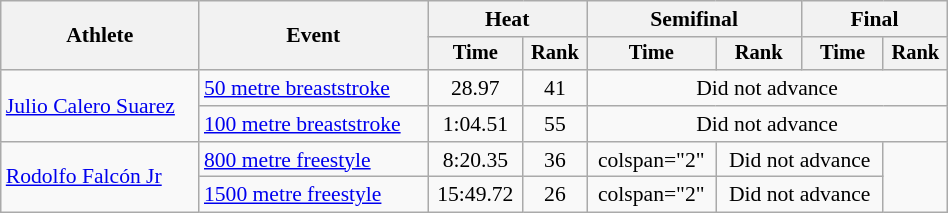<table class="wikitable" style="text-align:center; font-size:90%; width:50%;">
<tr>
<th rowspan="2">Athlete</th>
<th rowspan="2">Event</th>
<th colspan="2">Heat</th>
<th colspan="2">Semifinal</th>
<th colspan="2">Final</th>
</tr>
<tr style="font-size:95%">
<th>Time</th>
<th>Rank</th>
<th>Time</th>
<th>Rank</th>
<th>Time</th>
<th>Rank</th>
</tr>
<tr>
<td align=left rowspan=2><a href='#'>Julio Calero Suarez</a></td>
<td align=left><a href='#'>50 metre breaststroke</a></td>
<td>28.97</td>
<td>41</td>
<td colspan=4>Did not advance</td>
</tr>
<tr>
<td align=left><a href='#'>100 metre breaststroke</a></td>
<td>1:04.51</td>
<td>55</td>
<td colspan=4>Did not advance</td>
</tr>
<tr>
<td align=left rowspan=2><a href='#'>Rodolfo Falcón Jr</a></td>
<td align=left><a href='#'>800 metre freestyle</a></td>
<td>8:20.35</td>
<td>36</td>
<td>colspan="2" </td>
<td colspan="2">Did not advance</td>
</tr>
<tr>
<td align=left><a href='#'>1500 metre freestyle</a></td>
<td>15:49.72</td>
<td>26</td>
<td>colspan="2" </td>
<td colspan="2">Did not advance</td>
</tr>
</table>
